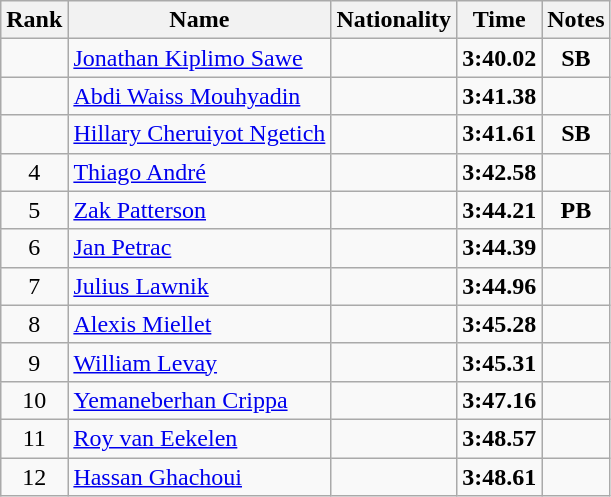<table class="wikitable sortable" style="text-align:center">
<tr>
<th>Rank</th>
<th>Name</th>
<th>Nationality</th>
<th>Time</th>
<th>Notes</th>
</tr>
<tr>
<td></td>
<td align=left><a href='#'>Jonathan Kiplimo Sawe</a></td>
<td align=left></td>
<td><strong>3:40.02</strong></td>
<td><strong>SB</strong></td>
</tr>
<tr>
<td></td>
<td align=left><a href='#'>Abdi Waiss Mouhyadin</a></td>
<td align=left></td>
<td><strong>3:41.38</strong></td>
<td></td>
</tr>
<tr>
<td></td>
<td align=left><a href='#'>Hillary Cheruiyot Ngetich</a></td>
<td align=left></td>
<td><strong>3:41.61</strong></td>
<td><strong>SB</strong></td>
</tr>
<tr>
<td>4</td>
<td align=left><a href='#'>Thiago André</a></td>
<td align=left></td>
<td><strong>3:42.58</strong></td>
<td></td>
</tr>
<tr>
<td>5</td>
<td align=left><a href='#'>Zak Patterson</a></td>
<td align=left></td>
<td><strong>3:44.21</strong></td>
<td><strong>PB</strong></td>
</tr>
<tr>
<td>6</td>
<td align=left><a href='#'>Jan Petrac</a></td>
<td align=left></td>
<td><strong>3:44.39</strong></td>
<td></td>
</tr>
<tr>
<td>7</td>
<td align=left><a href='#'>Julius Lawnik</a></td>
<td align=left></td>
<td><strong>3:44.96</strong></td>
<td></td>
</tr>
<tr>
<td>8</td>
<td align=left><a href='#'>Alexis Miellet</a></td>
<td align=left></td>
<td><strong>3:45.28</strong></td>
<td></td>
</tr>
<tr>
<td>9</td>
<td align=left><a href='#'>William Levay</a></td>
<td align=left></td>
<td><strong>3:45.31</strong></td>
<td></td>
</tr>
<tr>
<td>10</td>
<td align=left><a href='#'>Yemaneberhan Crippa</a></td>
<td align=left></td>
<td><strong>3:47.16</strong></td>
<td></td>
</tr>
<tr>
<td>11</td>
<td align=left><a href='#'>Roy van Eekelen</a></td>
<td align=left></td>
<td><strong>3:48.57</strong></td>
<td></td>
</tr>
<tr>
<td>12</td>
<td align=left><a href='#'>Hassan Ghachoui</a></td>
<td align=left></td>
<td><strong>3:48.61</strong></td>
<td></td>
</tr>
</table>
